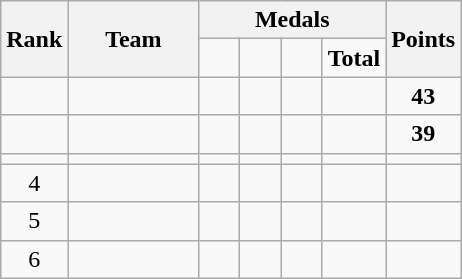<table class="wikitable">
<tr>
<th rowspan=2>Rank</th>
<th style="width:80px;" rowspan="2">Team</th>
<th colspan=4>Medals</th>
<th rowspan=2>Points</th>
</tr>
<tr>
<td style="width:20px; text-align:center;"></td>
<td style="width:20px; text-align:center;"></td>
<td style="width:20px; text-align:center;"></td>
<td><strong>Total</strong></td>
</tr>
<tr>
<td align=center></td>
<td></td>
<td align=center></td>
<td align=center></td>
<td align=center></td>
<td align=center></td>
<td align=center><strong>43</strong></td>
</tr>
<tr>
<td align=center></td>
<td><strong></strong></td>
<td align=center></td>
<td align=center></td>
<td align=center></td>
<td align=center></td>
<td align=center><strong>39</strong></td>
</tr>
<tr>
<td align=center></td>
<td></td>
<td align=center></td>
<td align=center></td>
<td align=center></td>
<td align=center></td>
<td align=center></td>
</tr>
<tr>
<td align=center>4</td>
<td></td>
<td align=center></td>
<td align=center></td>
<td align=center></td>
<td align=center></td>
<td align=center></td>
</tr>
<tr>
<td align=center>5</td>
<td></td>
<td align=center></td>
<td align=center></td>
<td align=center></td>
<td align=center></td>
<td align=center></td>
</tr>
<tr>
<td align=center>6</td>
<td></td>
<td align=center></td>
<td align=center></td>
<td align=center></td>
<td align=center></td>
<td align=center></td>
</tr>
</table>
